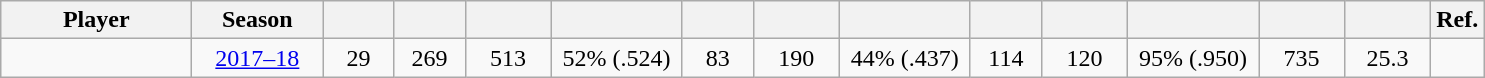<table class="wikitable sortable">
<tr>
<th width="120">Player</th>
<th width="80">Season</th>
<th width="40"></th>
<th width="40"></th>
<th width="50"></th>
<th width="80"></th>
<th width="40"></th>
<th width="50"></th>
<th width="80"></th>
<th width="40"></th>
<th width="50"></th>
<th width="80"></th>
<th width="50"></th>
<th width="50"></th>
<th class=unsortable>Ref.</th>
</tr>
<tr>
<td style="text-align:center;"></td>
<td style="text-align:center;"><a href='#'>2017–18</a></td>
<td style="text-align:center;">29</td>
<td style="text-align:center;">269</td>
<td style="text-align:center;">513</td>
<td style="text-align:center;">52% (.524)</td>
<td style="text-align:center;">83</td>
<td style="text-align:center;">190</td>
<td style="text-align:center;">44% (.437)</td>
<td style="text-align:center;">114</td>
<td style="text-align:center;">120</td>
<td style="text-align:center;">95% (.950)</td>
<td style="text-align:center;">735</td>
<td style="text-align:center;">25.3</td>
<td style="text-align:center;"></td>
</tr>
</table>
